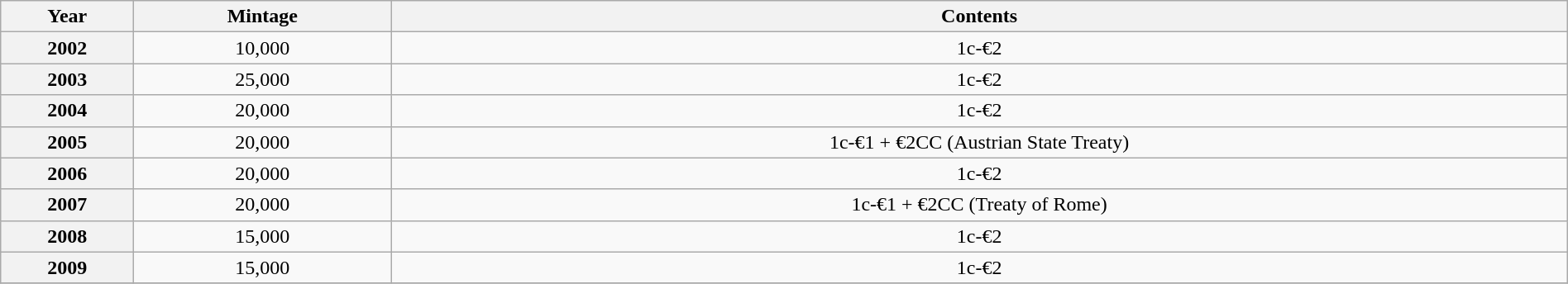<table class="wikitable" style="width:100%;text-align:center">
<tr>
<th>Year</th>
<th>Mintage</th>
<th>Contents</th>
</tr>
<tr>
<th width=100px>2002</th>
<td width=200px>10,000</td>
<td>1c-€2</td>
</tr>
<tr>
<th>2003</th>
<td>25,000</td>
<td>1c-€2</td>
</tr>
<tr>
<th>2004</th>
<td>20,000</td>
<td>1c-€2</td>
</tr>
<tr>
<th>2005</th>
<td>20,000</td>
<td>1c-€1 + €2CC (Austrian State Treaty)</td>
</tr>
<tr>
<th>2006</th>
<td>20,000</td>
<td>1c-€2</td>
</tr>
<tr>
<th>2007</th>
<td>20,000</td>
<td>1c-€1 + €2CC (Treaty of Rome)</td>
</tr>
<tr>
<th>2008</th>
<td>15,000</td>
<td>1c-€2</td>
</tr>
<tr>
<th>2009</th>
<td>15,000</td>
<td>1c-€2</td>
</tr>
<tr>
</tr>
</table>
